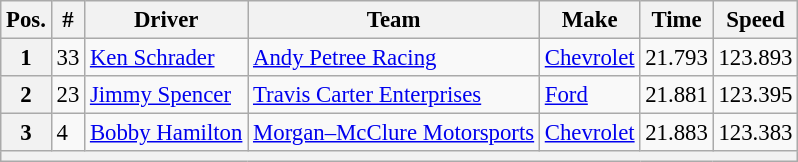<table class="wikitable" style="font-size:95%">
<tr>
<th>Pos.</th>
<th>#</th>
<th>Driver</th>
<th>Team</th>
<th>Make</th>
<th>Time</th>
<th>Speed</th>
</tr>
<tr>
<th>1</th>
<td>33</td>
<td><a href='#'>Ken Schrader</a></td>
<td><a href='#'>Andy Petree Racing</a></td>
<td><a href='#'>Chevrolet</a></td>
<td>21.793</td>
<td>123.893</td>
</tr>
<tr>
<th>2</th>
<td>23</td>
<td><a href='#'>Jimmy Spencer</a></td>
<td><a href='#'>Travis Carter Enterprises</a></td>
<td><a href='#'>Ford</a></td>
<td>21.881</td>
<td>123.395</td>
</tr>
<tr>
<th>3</th>
<td>4</td>
<td><a href='#'>Bobby Hamilton</a></td>
<td><a href='#'>Morgan–McClure Motorsports</a></td>
<td><a href='#'>Chevrolet</a></td>
<td>21.883</td>
<td>123.383</td>
</tr>
<tr>
<th colspan="7"></th>
</tr>
</table>
